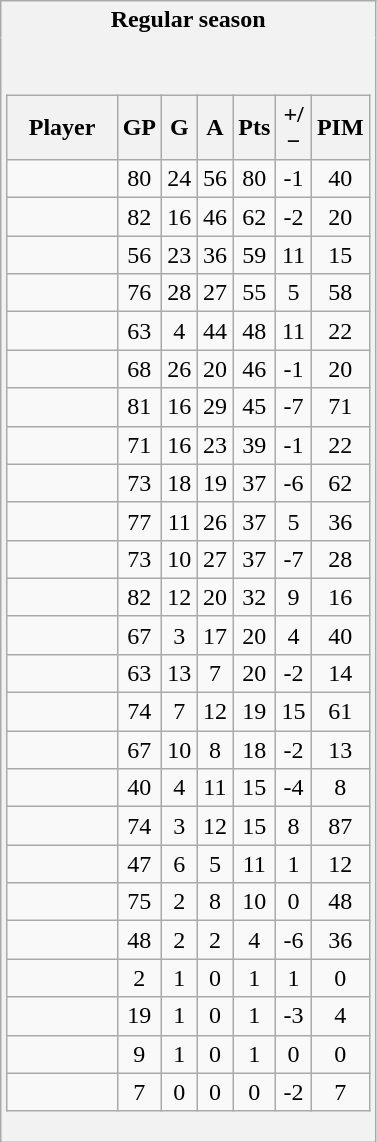<table class="wikitable">
<tr>
<th style="border: 0;">Regular season</th>
</tr>
<tr>
<td style="background: #f2f2f2; border: 0; text-align: center;"><br><table class="wikitable sortable" style="width:100%;">
<tr align=center>
<th style="width:40%;">Player</th>
<th style="width:10%;">GP</th>
<th style="width:10%;">G</th>
<th style="width:10%;">A</th>
<th style="width:10%;">Pts</th>
<th style="width:10%;">+/−</th>
<th style="width:10%;">PIM</th>
</tr>
<tr align=center>
<td></td>
<td>80</td>
<td>24</td>
<td>56</td>
<td>80</td>
<td>-1</td>
<td>40</td>
</tr>
<tr align=center>
<td></td>
<td>82</td>
<td>16</td>
<td>46</td>
<td>62</td>
<td>-2</td>
<td>20</td>
</tr>
<tr align=center>
<td></td>
<td>56</td>
<td>23</td>
<td>36</td>
<td>59</td>
<td>11</td>
<td>15</td>
</tr>
<tr align=center>
<td></td>
<td>76</td>
<td>28</td>
<td>27</td>
<td>55</td>
<td>5</td>
<td>58</td>
</tr>
<tr align=center>
<td></td>
<td>63</td>
<td>4</td>
<td>44</td>
<td>48</td>
<td>11</td>
<td>22</td>
</tr>
<tr align=center>
<td></td>
<td>68</td>
<td>26</td>
<td>20</td>
<td>46</td>
<td>-1</td>
<td>20</td>
</tr>
<tr align=center>
<td></td>
<td>81</td>
<td>16</td>
<td>29</td>
<td>45</td>
<td>-7</td>
<td>71</td>
</tr>
<tr align=center>
<td></td>
<td>71</td>
<td>16</td>
<td>23</td>
<td>39</td>
<td>-1</td>
<td>22</td>
</tr>
<tr align=center>
<td></td>
<td>73</td>
<td>18</td>
<td>19</td>
<td>37</td>
<td>-6</td>
<td>62</td>
</tr>
<tr align=center>
<td></td>
<td>77</td>
<td>11</td>
<td>26</td>
<td>37</td>
<td>5</td>
<td>36</td>
</tr>
<tr align=center>
<td></td>
<td>73</td>
<td>10</td>
<td>27</td>
<td>37</td>
<td>-7</td>
<td>28</td>
</tr>
<tr align=center>
<td></td>
<td>82</td>
<td>12</td>
<td>20</td>
<td>32</td>
<td>9</td>
<td>16</td>
</tr>
<tr align=center>
<td></td>
<td>67</td>
<td>3</td>
<td>17</td>
<td>20</td>
<td>4</td>
<td>40</td>
</tr>
<tr align=center>
<td></td>
<td>63</td>
<td>13</td>
<td>7</td>
<td>20</td>
<td>-2</td>
<td>14</td>
</tr>
<tr align=center>
<td></td>
<td>74</td>
<td>7</td>
<td>12</td>
<td>19</td>
<td>15</td>
<td>61</td>
</tr>
<tr align=center>
<td></td>
<td>67</td>
<td>10</td>
<td>8</td>
<td>18</td>
<td>-2</td>
<td>13</td>
</tr>
<tr align=center>
<td></td>
<td>40</td>
<td>4</td>
<td>11</td>
<td>15</td>
<td>-4</td>
<td>8</td>
</tr>
<tr align=center>
<td></td>
<td>74</td>
<td>3</td>
<td>12</td>
<td>15</td>
<td>8</td>
<td>87</td>
</tr>
<tr align=center>
<td></td>
<td>47</td>
<td>6</td>
<td>5</td>
<td>11</td>
<td>1</td>
<td>12</td>
</tr>
<tr align=center>
<td></td>
<td>75</td>
<td>2</td>
<td>8</td>
<td>10</td>
<td>0</td>
<td>48</td>
</tr>
<tr align=center>
<td></td>
<td>48</td>
<td>2</td>
<td>2</td>
<td>4</td>
<td>-6</td>
<td>36</td>
</tr>
<tr align=center>
<td></td>
<td>2</td>
<td>1</td>
<td>0</td>
<td>1</td>
<td>1</td>
<td>0</td>
</tr>
<tr align=center>
<td></td>
<td>19</td>
<td>1</td>
<td>0</td>
<td>1</td>
<td>-3</td>
<td>4</td>
</tr>
<tr align=center>
<td></td>
<td>9</td>
<td>1</td>
<td>0</td>
<td>1</td>
<td>0</td>
<td>0</td>
</tr>
<tr align=center>
<td></td>
<td>7</td>
<td>0</td>
<td>0</td>
<td>0</td>
<td>-2</td>
<td>7</td>
</tr>
</table>
</td>
</tr>
</table>
